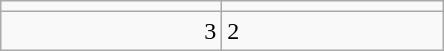<table class="wikitable">
<tr>
<td align=center width=140></td>
<td align=center width=140></td>
</tr>
<tr>
<td align=right>3</td>
<td>2</td>
</tr>
</table>
